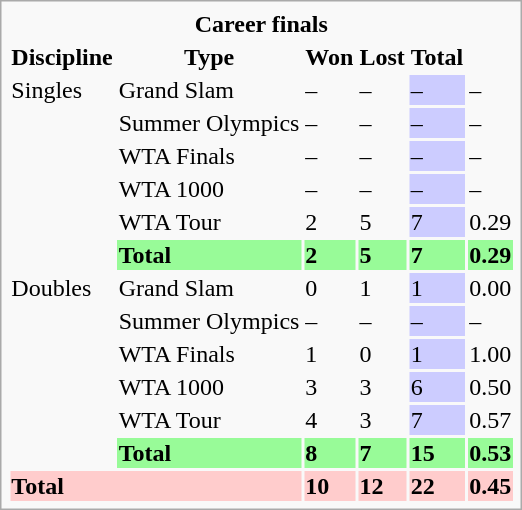<table class="infobox vcard vevent nowrap">
<tr>
<th colspan="6">Career finals</th>
</tr>
<tr>
<th>Discipline</th>
<th>Type</th>
<th>Won</th>
<th>Lost</th>
<th>Total</th>
<th></th>
</tr>
<tr>
<td rowspan="6">Singles</td>
<td>Grand Slam</td>
<td>–</td>
<td>–</td>
<td bgcolor="CCCCFF">–</td>
<td>–</td>
</tr>
<tr>
<td>Summer Olympics</td>
<td>–</td>
<td>–</td>
<td bgcolor="CCCCFF">–</td>
<td>–</td>
</tr>
<tr>
<td>WTA Finals</td>
<td>–</td>
<td>–</td>
<td bgcolor="CCCCFF">–</td>
<td>–</td>
</tr>
<tr>
<td>WTA 1000</td>
<td>–</td>
<td>–</td>
<td bgcolor="CCCCFF">–</td>
<td>–</td>
</tr>
<tr>
<td>WTA Tour</td>
<td>2</td>
<td>5</td>
<td bgcolor="CCCCFF">7</td>
<td>0.29</td>
</tr>
<tr bgcolor="98FB98">
<td><strong>Total</strong></td>
<td><strong>2</strong></td>
<td><strong>5</strong></td>
<td><strong>7</strong></td>
<td><strong>0.29</strong></td>
</tr>
<tr>
<td rowspan="6">Doubles</td>
<td>Grand Slam</td>
<td>0</td>
<td>1</td>
<td bgcolor="CCCCFF">1</td>
<td>0.00</td>
</tr>
<tr>
<td>Summer Olympics</td>
<td>–</td>
<td>–</td>
<td bgcolor="CCCCFF">–</td>
<td>–</td>
</tr>
<tr>
<td>WTA Finals</td>
<td>1</td>
<td>0</td>
<td bgcolor="CCCCFF">1</td>
<td>1.00</td>
</tr>
<tr>
<td>WTA 1000</td>
<td>3</td>
<td>3</td>
<td bgcolor="CCCCFF">6</td>
<td>0.50</td>
</tr>
<tr>
<td>WTA Tour</td>
<td>4</td>
<td>3</td>
<td bgcolor="CCCCFF">7</td>
<td>0.57</td>
</tr>
<tr bgcolor="98FB98">
<td><strong>Total</strong></td>
<td><strong>8</strong></td>
<td><strong>7</strong></td>
<td><strong>15</strong></td>
<td><strong>0.53</strong></td>
</tr>
<tr bgcolor="FFCCCC">
<td colspan="2"><strong>Total</strong></td>
<td><strong>10</strong></td>
<td><strong>12</strong></td>
<td><strong>22</strong></td>
<td><strong>0.45</strong></td>
</tr>
</table>
